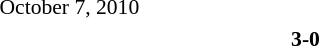<table style="font-size:90%">
<tr>
<td>October 7, 2010</td>
</tr>
<tr>
<td style="width:150px; text-align:right;"></td>
<td style="width:100px; text-align:center;"><strong>3-0</strong></td>
<td width=150></td>
</tr>
</table>
